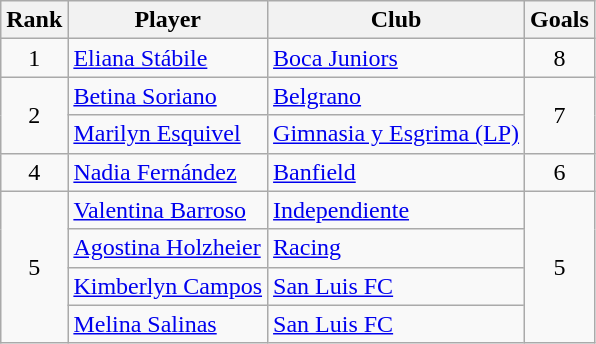<table class="wikitable" border="1">
<tr>
<th>Rank</th>
<th>Player</th>
<th>Club</th>
<th>Goals</th>
</tr>
<tr>
<td align=center>1</td>
<td> <a href='#'>Eliana Stábile</a></td>
<td><a href='#'>Boca Juniors</a></td>
<td align=center>8</td>
</tr>
<tr>
<td align=center rowspan=2>2</td>
<td> <a href='#'>Betina Soriano</a></td>
<td><a href='#'>Belgrano</a></td>
<td align=center rowspan=2>7</td>
</tr>
<tr>
<td> <a href='#'>Marilyn Esquivel</a></td>
<td><a href='#'>Gimnasia y Esgrima (LP)</a></td>
</tr>
<tr>
<td align=center>4</td>
<td> <a href='#'>Nadia Fernández</a></td>
<td><a href='#'>Banfield</a></td>
<td align=center>6</td>
</tr>
<tr>
<td align=center rowspan=4>5</td>
<td> <a href='#'>Valentina Barroso</a></td>
<td><a href='#'>Independiente</a></td>
<td align=center rowspan=4>5</td>
</tr>
<tr>
<td> <a href='#'>Agostina Holzheier</a></td>
<td><a href='#'>Racing</a></td>
</tr>
<tr>
<td> <a href='#'>Kimberlyn Campos</a></td>
<td><a href='#'>San Luis FC</a></td>
</tr>
<tr>
<td> <a href='#'>Melina Salinas</a></td>
<td><a href='#'>San Luis FC</a></td>
</tr>
</table>
